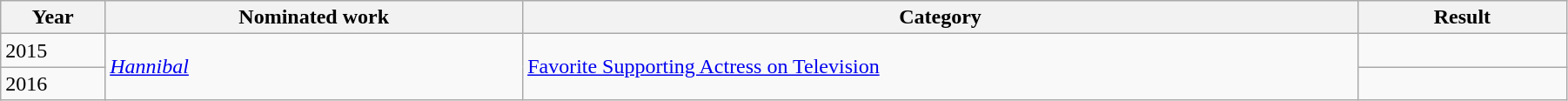<table style="width:95%;" class="wikitable sortable">
<tr>
<th style="width:5%;">Year</th>
<th style="width:20%;">Nominated work</th>
<th style="width:40%;">Category</th>
<th style="width:10%;">Result</th>
</tr>
<tr>
<td>2015</td>
<td rowspan="2"><em><a href='#'>Hannibal</a></em></td>
<td rowspan="2"><a href='#'>Favorite Supporting Actress on Television</a></td>
<td></td>
</tr>
<tr>
<td>2016</td>
<td></td>
</tr>
</table>
